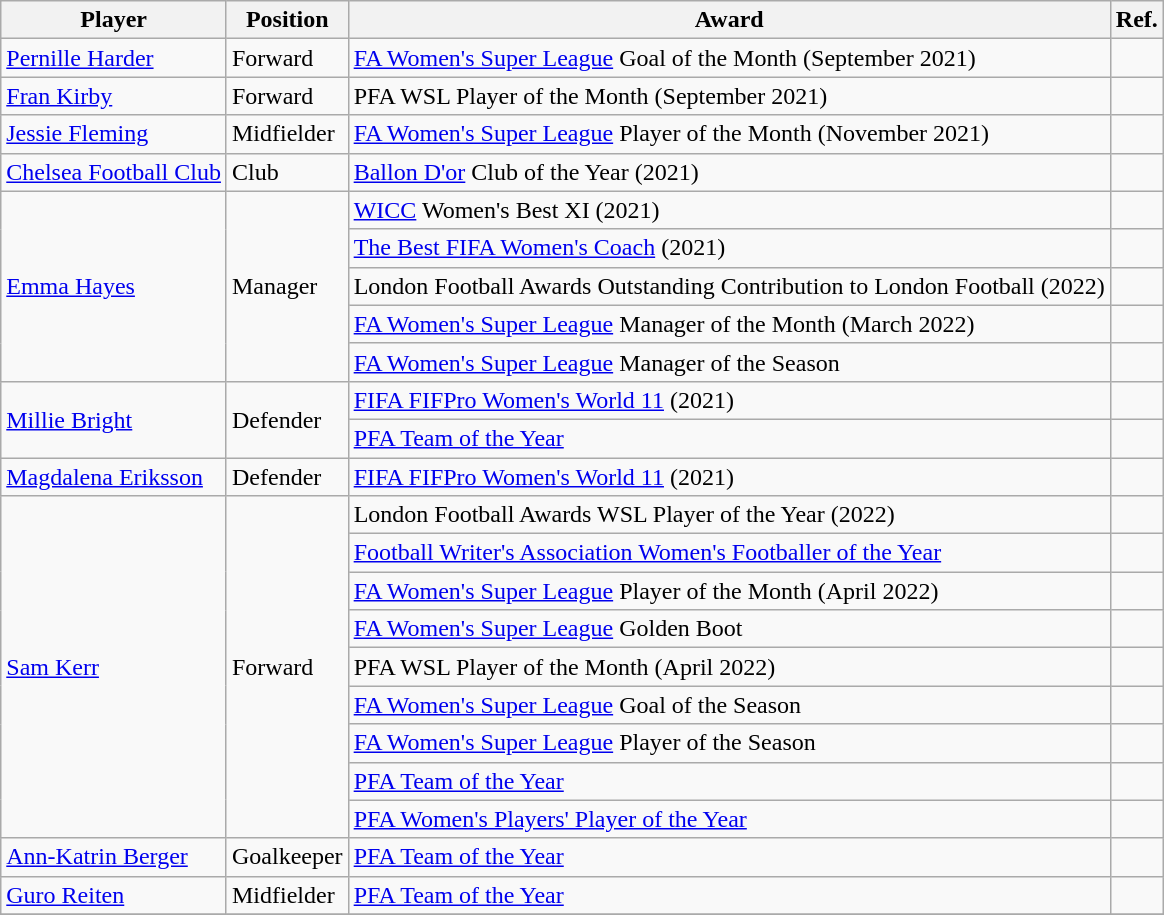<table class="wikitable">
<tr>
<th>Player</th>
<th>Position</th>
<th>Award</th>
<th>Ref.</th>
</tr>
<tr>
<td> <a href='#'>Pernille Harder</a></td>
<td>Forward</td>
<td><a href='#'>FA Women's Super League</a> Goal of the Month (September 2021)</td>
<td></td>
</tr>
<tr>
<td> <a href='#'>Fran Kirby</a></td>
<td>Forward</td>
<td>PFA WSL Player of the Month (September 2021)</td>
<td></td>
</tr>
<tr>
<td> <a href='#'>Jessie Fleming</a></td>
<td>Midfielder</td>
<td><a href='#'>FA Women's Super League</a> Player of the Month (November 2021)</td>
<td></td>
</tr>
<tr>
<td> <a href='#'>Chelsea Football Club</a></td>
<td>Club</td>
<td><a href='#'>Ballon D'or</a> Club of the Year (2021)</td>
<td></td>
</tr>
<tr>
<td rowspan="5"> <a href='#'>Emma Hayes</a></td>
<td rowspan="5">Manager</td>
<td><a href='#'>WICC</a> Women's Best XI (2021)</td>
<td></td>
</tr>
<tr>
<td><a href='#'>The Best FIFA Women's Coach</a> (2021)</td>
<td></td>
</tr>
<tr>
<td>London Football Awards Outstanding Contribution to London Football (2022)</td>
<td></td>
</tr>
<tr>
<td><a href='#'>FA Women's Super League</a> Manager of the Month (March 2022)</td>
<td></td>
</tr>
<tr>
<td><a href='#'>FA Women's Super League</a> Manager of the Season</td>
<td></td>
</tr>
<tr>
<td rowspan="2"> <a href='#'>Millie Bright</a></td>
<td rowspan="2">Defender</td>
<td><a href='#'>FIFA FIFPro Women's World 11</a> (2021)</td>
<td></td>
</tr>
<tr>
<td><a href='#'>PFA Team of the Year</a></td>
<td></td>
</tr>
<tr>
<td> <a href='#'>Magdalena Eriksson</a></td>
<td>Defender</td>
<td><a href='#'>FIFA FIFPro Women's World 11</a> (2021)</td>
<td></td>
</tr>
<tr>
<td rowspan="9"> <a href='#'>Sam Kerr</a></td>
<td rowspan="9">Forward</td>
<td>London Football Awards WSL Player of the Year (2022)</td>
<td></td>
</tr>
<tr>
<td><a href='#'>Football Writer's Association Women's Footballer of the Year</a></td>
<td></td>
</tr>
<tr>
<td><a href='#'>FA Women's Super League</a> Player of the Month (April 2022)</td>
<td></td>
</tr>
<tr>
<td><a href='#'>FA Women's Super League</a> Golden Boot</td>
<td></td>
</tr>
<tr>
<td>PFA WSL Player of the Month (April 2022)</td>
<td></td>
</tr>
<tr>
<td><a href='#'>FA Women's Super League</a> Goal of the Season</td>
<td></td>
</tr>
<tr>
<td><a href='#'>FA Women's Super League</a> Player of the Season</td>
<td></td>
</tr>
<tr>
<td><a href='#'>PFA Team of the Year</a></td>
<td></td>
</tr>
<tr>
<td><a href='#'>PFA Women's Players' Player of the Year</a></td>
<td></td>
</tr>
<tr>
<td> <a href='#'>Ann-Katrin Berger</a></td>
<td>Goalkeeper</td>
<td><a href='#'>PFA Team of the Year</a></td>
<td></td>
</tr>
<tr>
<td> <a href='#'>Guro Reiten</a></td>
<td>Midfielder</td>
<td><a href='#'>PFA Team of the Year</a></td>
<td></td>
</tr>
<tr>
</tr>
</table>
